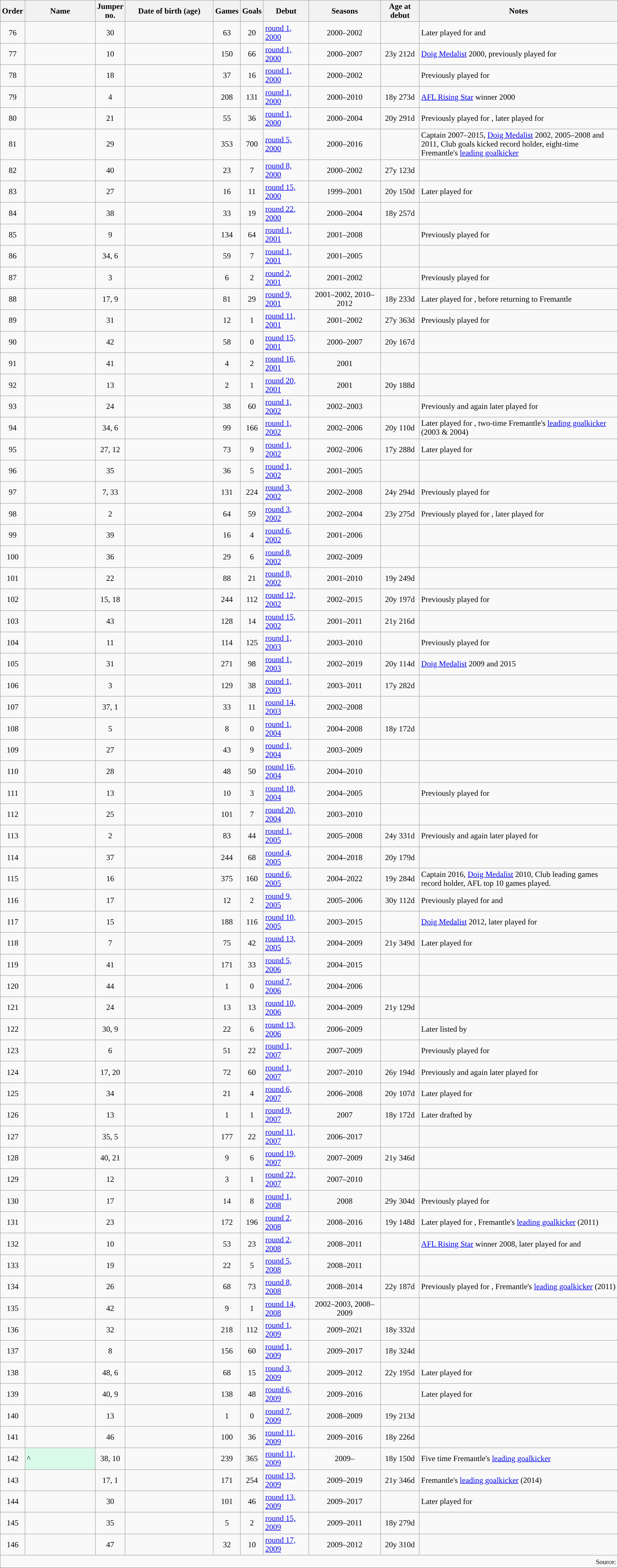<table class="wikitable sortable" style="text-align:center">
<tr>
<th scope="col" style="width:2em">Order</th>
<th scope="col" style="width:10em">Name</th>
<th scope="col" style="width:2em">Jumper no.</th>
<th scope="col" style="width:13em">Date of birth (age)</th>
<th scope="col" style="width:2em">Games</th>
<th scope="col" style="width:2em">Goals</th>
<th scope="col" style="width:6em">Debut</th>
<th scope="col" style="width:10em">Seasons</th>
<th scope="col" style="width:5em">Age at debut</th>
<th scope="col" style="width:30em">Notes</th>
</tr>
<tr>
<td>76</td>
<td style="text-align:left"></td>
<td>30</td>
<td style="text-align:left"></td>
<td>63</td>
<td>20</td>
<td style="text-align:left"><a href='#'>round 1, 2000</a></td>
<td>2000–2002</td>
<td></td>
<td style="text-align:left">Later played for  and </td>
</tr>
<tr>
<td>77</td>
<td style="text-align:left"></td>
<td>10</td>
<td style="text-align:left"></td>
<td>150</td>
<td>66</td>
<td style="text-align:left"><a href='#'>round 1, 2000</a></td>
<td>2000–2007</td>
<td>23y 212d</td>
<td style="text-align:left"><a href='#'>Doig Medalist</a> 2000, previously played for </td>
</tr>
<tr>
<td>78</td>
<td style="text-align:left"></td>
<td>18</td>
<td style="text-align:left"></td>
<td>37</td>
<td>16</td>
<td style="text-align:left"><a href='#'>round 1, 2000</a></td>
<td>2000–2002</td>
<td></td>
<td style="text-align:left">Previously played for </td>
</tr>
<tr>
<td>79</td>
<td style="text-align:left"></td>
<td>4</td>
<td style="text-align:left"></td>
<td>208</td>
<td>131</td>
<td style="text-align:left"><a href='#'>round 1, 2000</a></td>
<td>2000–2010</td>
<td>18y 273d</td>
<td style="text-align:left"><a href='#'>AFL Rising Star</a> winner 2000</td>
</tr>
<tr>
<td>80</td>
<td style="text-align:left"></td>
<td>21</td>
<td style="text-align:left"></td>
<td>55</td>
<td>36</td>
<td style="text-align:left"><a href='#'>round 1, 2000</a></td>
<td>2000–2004</td>
<td>20y 291d</td>
<td style="text-align:left">Previously played for , later played for </td>
</tr>
<tr>
<td>81</td>
<td style="text-align:left"></td>
<td>29</td>
<td style="text-align:left"></td>
<td>353</td>
<td>700</td>
<td style="text-align:left"><a href='#'>round 5, 2000</a></td>
<td>2000–2016</td>
<td></td>
<td style="text-align:left">Captain 2007–2015, <a href='#'>Doig Medalist</a> 2002, 2005–2008 and 2011, Club goals kicked record holder, eight-time Fremantle's <a href='#'>leading goalkicker</a></td>
</tr>
<tr>
<td>82</td>
<td style="text-align:left"></td>
<td>40</td>
<td style="text-align:left"></td>
<td>23</td>
<td>7</td>
<td style="text-align:left"><a href='#'>round 8, 2000</a></td>
<td>2000–2002</td>
<td>27y 123d</td>
<td></td>
</tr>
<tr>
<td>83</td>
<td style="text-align:left"></td>
<td>27</td>
<td style="text-align:left"></td>
<td>16</td>
<td>11</td>
<td style="text-align:left"><a href='#'>round 15, 2000</a></td>
<td>1999–2001</td>
<td>20y 150d</td>
<td style="text-align:left">Later played for </td>
</tr>
<tr>
<td>84</td>
<td style="text-align:left"></td>
<td>38</td>
<td style="text-align:left"></td>
<td>33</td>
<td>19</td>
<td style="text-align:left"><a href='#'>round 22, 2000</a></td>
<td>2000–2004</td>
<td>18y 257d</td>
<td></td>
</tr>
<tr>
<td>85</td>
<td style="text-align:left"></td>
<td>9</td>
<td style="text-align:left"></td>
<td>134</td>
<td>64</td>
<td style="text-align:left"><a href='#'>round 1, 2001</a></td>
<td>2001–2008</td>
<td></td>
<td style="text-align:left">Previously played for </td>
</tr>
<tr>
<td>86</td>
<td style="text-align:left"></td>
<td>34, 6</td>
<td style="text-align:left"></td>
<td>59</td>
<td>7</td>
<td style="text-align:left"><a href='#'>round 1, 2001</a></td>
<td>2001–2005</td>
<td></td>
<td></td>
</tr>
<tr>
<td>87</td>
<td style="text-align:left"></td>
<td>3</td>
<td style="text-align:left"></td>
<td>6</td>
<td>2</td>
<td style="text-align:left"><a href='#'>round 2, 2001</a></td>
<td>2001–2002</td>
<td></td>
<td style="text-align:left">Previously played for </td>
</tr>
<tr>
<td>88</td>
<td style="text-align:left"></td>
<td>17, 9</td>
<td style="text-align:left"></td>
<td>81</td>
<td>29</td>
<td style="text-align:left"><a href='#'>round 9, 2001</a></td>
<td>2001–2002, 2010–2012</td>
<td>18y 233d</td>
<td style="text-align:left">Later played for , before returning to Fremantle</td>
</tr>
<tr>
<td>89</td>
<td style="text-align:left"></td>
<td>31</td>
<td style="text-align:left"></td>
<td>12</td>
<td>1</td>
<td style="text-align:left"><a href='#'>round 11, 2001</a></td>
<td>2001–2002</td>
<td>27y 363d</td>
<td style="text-align:left">Previously played for </td>
</tr>
<tr>
<td>90</td>
<td style="text-align:left"></td>
<td>42</td>
<td style="text-align:left"></td>
<td>58</td>
<td>0</td>
<td style="text-align:left"><a href='#'>round 15, 2001</a></td>
<td>2000–2007</td>
<td>20y 167d</td>
<td></td>
</tr>
<tr>
<td>91</td>
<td style="text-align:left"></td>
<td>41</td>
<td style="text-align:left"></td>
<td>4</td>
<td>2</td>
<td style="text-align:left"><a href='#'>round 16, 2001</a></td>
<td>2001</td>
<td></td>
<td></td>
</tr>
<tr>
<td>92</td>
<td style="text-align:left"></td>
<td>13</td>
<td style="text-align:left"></td>
<td>2</td>
<td>1</td>
<td style="text-align:left"><a href='#'>round 20, 2001</a></td>
<td>2001</td>
<td>20y 188d</td>
<td></td>
</tr>
<tr>
<td>93</td>
<td style="text-align:left"></td>
<td>24</td>
<td style="text-align:left"></td>
<td>38</td>
<td>60</td>
<td style="text-align:left"><a href='#'>round 1, 2002</a></td>
<td>2002–2003</td>
<td></td>
<td style="text-align:left">Previously and again later played for </td>
</tr>
<tr>
<td>94</td>
<td style="text-align:left"></td>
<td>34, 6</td>
<td style="text-align:left"></td>
<td>99</td>
<td>166</td>
<td style="text-align:left"><a href='#'>round 1, 2002</a></td>
<td>2002–2006</td>
<td>20y 110d</td>
<td style="text-align:left">Later played for , two-time Fremantle's <a href='#'>leading goalkicker</a>  (2003 & 2004)</td>
</tr>
<tr>
<td>95</td>
<td style="text-align:left"></td>
<td>27, 12</td>
<td style="text-align:left"></td>
<td>73</td>
<td>9</td>
<td style="text-align:left"><a href='#'>round 1, 2002</a></td>
<td>2002–2006</td>
<td>17y 288d</td>
<td style="text-align:left">Later played for </td>
</tr>
<tr>
<td>96</td>
<td style="text-align:left"></td>
<td>35</td>
<td style="text-align:left"></td>
<td>36</td>
<td>5</td>
<td style="text-align:left"><a href='#'>round 1, 2002</a></td>
<td>2001–2005</td>
<td></td>
<td></td>
</tr>
<tr>
<td>97</td>
<td style="text-align:left"></td>
<td>7, 33</td>
<td style="text-align:left"></td>
<td>131</td>
<td>224</td>
<td style="text-align:left"><a href='#'>round 3, 2002</a></td>
<td>2002–2008</td>
<td>24y 294d</td>
<td style="text-align:left">Previously played for </td>
</tr>
<tr>
<td>98</td>
<td style="text-align:left"></td>
<td>2</td>
<td style="text-align:left"></td>
<td>64</td>
<td>59</td>
<td style="text-align:left"><a href='#'>round 3, 2002</a></td>
<td>2002–2004</td>
<td>23y 275d</td>
<td style="text-align:left">Previously played for , later played for </td>
</tr>
<tr>
<td>99</td>
<td style="text-align:left"></td>
<td>39</td>
<td style="text-align:left"></td>
<td>16</td>
<td>4</td>
<td style="text-align:left"><a href='#'>round 6, 2002</a></td>
<td>2001–2006</td>
<td></td>
<td></td>
</tr>
<tr>
<td>100</td>
<td style="text-align:left"></td>
<td>36</td>
<td style="text-align:left"></td>
<td>29</td>
<td>6</td>
<td style="text-align:left"><a href='#'>round 8, 2002</a></td>
<td>2002–2009</td>
<td></td>
<td></td>
</tr>
<tr>
<td>101</td>
<td style="text-align:left"></td>
<td>22</td>
<td style="text-align:left"></td>
<td>88</td>
<td>21</td>
<td style="text-align:left"><a href='#'>round 8, 2002</a></td>
<td>2001–2010</td>
<td>19y 249d</td>
<td></td>
</tr>
<tr>
<td>102</td>
<td style="text-align:left"></td>
<td>15, 18</td>
<td style="text-align:left"></td>
<td>244</td>
<td>112</td>
<td style="text-align:left"><a href='#'>round 12, 2002</a></td>
<td>2002–2015</td>
<td>20y 197d</td>
<td style="text-align:left">Previously played for </td>
</tr>
<tr>
<td>103</td>
<td style="text-align:left"></td>
<td>43</td>
<td style="text-align:left"></td>
<td>128</td>
<td>14</td>
<td style="text-align:left"><a href='#'>round 15, 2002</a></td>
<td>2001–2011</td>
<td>21y 216d</td>
<td></td>
</tr>
<tr>
<td>104</td>
<td style="text-align:left"></td>
<td>11</td>
<td style="text-align:left"></td>
<td>114</td>
<td>125</td>
<td style="text-align:left"><a href='#'>round 1, 2003</a></td>
<td>2003–2010</td>
<td></td>
<td style="text-align:left">Previously played for </td>
</tr>
<tr>
<td>105</td>
<td style="text-align:left"></td>
<td>31</td>
<td style="text-align:left"></td>
<td>271</td>
<td>98</td>
<td style="text-align:left"><a href='#'>round 1, 2003</a></td>
<td>2002–2019</td>
<td>20y 114d</td>
<td style="text-align:left"><a href='#'>Doig Medalist</a> 2009 and 2015</td>
</tr>
<tr>
<td>106</td>
<td style="text-align:left"></td>
<td>3</td>
<td style="text-align:left"></td>
<td>129</td>
<td>38</td>
<td style="text-align:left"><a href='#'>round 1, 2003</a></td>
<td>2003–2011</td>
<td>17y 282d</td>
<td></td>
</tr>
<tr>
<td>107</td>
<td style="text-align:left"></td>
<td>37, 1</td>
<td style="text-align:left"></td>
<td>33</td>
<td>11</td>
<td style="text-align:left"><a href='#'>round 14, 2003</a></td>
<td>2002–2008</td>
<td></td>
<td></td>
</tr>
<tr>
<td>108</td>
<td style="text-align:left"></td>
<td>5</td>
<td style="text-align:left"></td>
<td>8</td>
<td>0</td>
<td style="text-align:left"><a href='#'>round 1, 2004</a></td>
<td>2004–2008</td>
<td>18y 172d</td>
<td></td>
</tr>
<tr>
<td>109</td>
<td style="text-align:left"></td>
<td>27</td>
<td style="text-align:left"></td>
<td>43</td>
<td>9</td>
<td style="text-align:left"><a href='#'>round 1, 2004</a></td>
<td>2003–2009</td>
<td></td>
<td></td>
</tr>
<tr>
<td>110</td>
<td style="text-align:left"></td>
<td>28</td>
<td style="text-align:left"></td>
<td>48</td>
<td>50</td>
<td style="text-align:left"><a href='#'>round 16, 2004</a></td>
<td>2004–2010</td>
<td></td>
<td></td>
</tr>
<tr>
<td>111</td>
<td style="text-align:left"></td>
<td>13</td>
<td style="text-align:left"></td>
<td>10</td>
<td>3</td>
<td style="text-align:left"><a href='#'>round 18, 2004</a></td>
<td>2004–2005</td>
<td></td>
<td style="text-align:left">Previously played for </td>
</tr>
<tr>
<td>112</td>
<td style="text-align:left"></td>
<td>25</td>
<td style="text-align:left"></td>
<td>101</td>
<td>7</td>
<td style="text-align:left"><a href='#'>round 20, 2004</a></td>
<td>2003–2010</td>
<td></td>
<td></td>
</tr>
<tr>
<td>113</td>
<td style="text-align:left"></td>
<td>2</td>
<td style="text-align:left"></td>
<td>83</td>
<td>44</td>
<td style="text-align:left"><a href='#'>round 1, 2005</a></td>
<td>2005–2008</td>
<td>24y 331d</td>
<td style="text-align:left">Previously and again later played for </td>
</tr>
<tr>
<td>114</td>
<td style="text-align:left"></td>
<td>37</td>
<td style="text-align:left"></td>
<td>244</td>
<td>68</td>
<td style="text-align:left"><a href='#'>round 4, 2005</a></td>
<td>2004–2018</td>
<td>20y 179d</td>
<td></td>
</tr>
<tr>
<td>115</td>
<td style="text-align:left"></td>
<td>16</td>
<td style="text-align:left"></td>
<td>375</td>
<td>160</td>
<td style="text-align:left"><a href='#'>round 6, 2005</a></td>
<td>2004–2022</td>
<td>19y 284d</td>
<td style="text-align:left">Captain 2016, <a href='#'>Doig Medalist</a> 2010, Club leading games record holder, AFL top 10 games played.</td>
</tr>
<tr>
<td>116</td>
<td style="text-align:left"></td>
<td>17</td>
<td style="text-align:left"></td>
<td>12</td>
<td>2</td>
<td style="text-align:left"><a href='#'>round 9, 2005</a></td>
<td>2005–2006</td>
<td>30y 112d</td>
<td style="text-align:left">Previously played for  and </td>
</tr>
<tr>
<td>117</td>
<td style="text-align:left"></td>
<td>15</td>
<td style="text-align:left"></td>
<td>188</td>
<td>116</td>
<td style="text-align:left"><a href='#'>round 10, 2005</a></td>
<td>2003–2015</td>
<td></td>
<td style="text-align:left"><a href='#'>Doig Medalist</a> 2012, later played for </td>
</tr>
<tr>
<td>118</td>
<td style="text-align:left"></td>
<td>7</td>
<td style="text-align:left"></td>
<td>75</td>
<td>42</td>
<td style="text-align:left"><a href='#'>round 13, 2005</a></td>
<td>2004–2009</td>
<td>21y 349d</td>
<td style="text-align:left">Later played for </td>
</tr>
<tr>
<td>119</td>
<td style="text-align:left"></td>
<td>41</td>
<td style="text-align:left"></td>
<td>171</td>
<td>33</td>
<td style="text-align:left"><a href='#'>round 5, 2006</a></td>
<td>2004–2015</td>
<td></td>
<td></td>
</tr>
<tr>
<td>120</td>
<td style="text-align:left"></td>
<td>44</td>
<td style="text-align:left"></td>
<td>1</td>
<td>0</td>
<td style="text-align:left"><a href='#'>round 7, 2006</a></td>
<td>2004–2006</td>
<td></td>
<td></td>
</tr>
<tr>
<td>121</td>
<td style="text-align:left"></td>
<td>24</td>
<td style="text-align:left"></td>
<td>13</td>
<td>13</td>
<td style="text-align:left"><a href='#'>round 10, 2006</a></td>
<td>2004–2009</td>
<td>21y 129d</td>
<td></td>
</tr>
<tr>
<td>122</td>
<td style="text-align:left"></td>
<td>30, 9</td>
<td style="text-align:left"></td>
<td>22</td>
<td>6</td>
<td style="text-align:left"><a href='#'>round 13, 2006</a></td>
<td>2006–2009</td>
<td></td>
<td style="text-align:left">Later listed by </td>
</tr>
<tr>
<td>123</td>
<td style="text-align:left"></td>
<td>6</td>
<td style="text-align:left"></td>
<td>51</td>
<td>22</td>
<td style="text-align:left"><a href='#'>round 1, 2007</a></td>
<td>2007–2009</td>
<td></td>
<td style="text-align:left">Previously played for </td>
</tr>
<tr>
<td>124</td>
<td style="text-align:left"></td>
<td>17, 20</td>
<td style="text-align:left"></td>
<td>72</td>
<td>60</td>
<td style="text-align:left"><a href='#'>round 1, 2007</a></td>
<td>2007–2010</td>
<td>26y 194d</td>
<td style="text-align:left">Previously and again later played for </td>
</tr>
<tr>
<td>125</td>
<td style="text-align:left"></td>
<td>34</td>
<td style="text-align:left"></td>
<td>21</td>
<td>4</td>
<td style="text-align:left"><a href='#'>round 6, 2007</a></td>
<td>2006–2008</td>
<td>20y 107d</td>
<td style="text-align:left">Later played for </td>
</tr>
<tr>
<td>126</td>
<td style="text-align:left"></td>
<td>13</td>
<td style="text-align:left"></td>
<td>1</td>
<td>1</td>
<td style="text-align:left"><a href='#'>round 9, 2007</a></td>
<td>2007</td>
<td>18y 172d</td>
<td style="text-align:left">Later drafted by </td>
</tr>
<tr>
<td>127</td>
<td style="text-align:left"></td>
<td>35, 5</td>
<td style="text-align:left"></td>
<td>177</td>
<td>22</td>
<td style="text-align:left"><a href='#'>round 11, 2007</a></td>
<td>2006–2017</td>
<td></td>
<td></td>
</tr>
<tr>
<td>128</td>
<td style="text-align:left"></td>
<td>40, 21</td>
<td style="text-align:left"></td>
<td>9</td>
<td>6</td>
<td style="text-align:left"><a href='#'>round 19, 2007</a></td>
<td>2007–2009</td>
<td>21y 346d</td>
<td></td>
</tr>
<tr>
<td>129</td>
<td style="text-align:left"></td>
<td>12</td>
<td style="text-align:left"></td>
<td>3</td>
<td>1</td>
<td style="text-align:left"><a href='#'>round 22, 2007</a></td>
<td>2007–2010</td>
<td></td>
<td></td>
</tr>
<tr>
<td>130</td>
<td style="text-align:left"></td>
<td>17</td>
<td style="text-align:left"></td>
<td>14</td>
<td>8</td>
<td style="text-align:left"><a href='#'>round 1, 2008</a></td>
<td>2008</td>
<td>29y 304d</td>
<td style="text-align:left">Previously played for </td>
</tr>
<tr>
<td>131</td>
<td style="text-align:left"></td>
<td>23</td>
<td style="text-align:left"></td>
<td>172</td>
<td>196</td>
<td style="text-align:left"><a href='#'>round 2, 2008</a></td>
<td>2008–2016</td>
<td>19y 148d</td>
<td style="text-align:left">Later played for , Fremantle's <a href='#'>leading goalkicker</a>  (2011)</td>
</tr>
<tr>
<td>132</td>
<td style="text-align:left"></td>
<td>10</td>
<td style="text-align:left"></td>
<td>53</td>
<td>23</td>
<td style="text-align:left"><a href='#'>round 2, 2008</a></td>
<td>2008–2011</td>
<td></td>
<td style="text-align:left"><a href='#'>AFL Rising Star</a> winner 2008, later played for  and </td>
</tr>
<tr>
<td>133</td>
<td style="text-align:left"></td>
<td>19</td>
<td style="text-align:left"></td>
<td>22</td>
<td>5</td>
<td style="text-align:left"><a href='#'>round 5, 2008</a></td>
<td>2008–2011</td>
<td></td>
<td></td>
</tr>
<tr>
<td>134</td>
<td style="text-align:left"></td>
<td>26</td>
<td style="text-align:left"></td>
<td>68</td>
<td>73</td>
<td style="text-align:left"><a href='#'>round 8, 2008</a></td>
<td>2008–2014</td>
<td>22y 187d</td>
<td style="text-align:left">Previously played for , Fremantle's <a href='#'>leading goalkicker</a>  (2011)</td>
</tr>
<tr>
<td>135</td>
<td style="text-align:left"></td>
<td>42</td>
<td style="text-align:left"></td>
<td>9</td>
<td>1</td>
<td style="text-align:left"><a href='#'>round 14, 2008</a></td>
<td>2002–2003, 2008–2009</td>
<td></td>
<td></td>
</tr>
<tr>
<td>136</td>
<td style="text-align:left"></td>
<td>32</td>
<td style="text-align:left"></td>
<td>218</td>
<td>112</td>
<td style="text-align:left"><a href='#'>round 1, 2009</a></td>
<td>2009–2021</td>
<td>18y 332d</td>
<td></td>
</tr>
<tr>
<td>137</td>
<td style="text-align:left"></td>
<td>8</td>
<td style="text-align:left"></td>
<td>156</td>
<td>60</td>
<td style="text-align:left"><a href='#'>round 1, 2009</a></td>
<td>2009–2017</td>
<td>18y 324d</td>
<td></td>
</tr>
<tr>
<td>138</td>
<td style="text-align:left"></td>
<td>48, 6</td>
<td style="text-align:left"></td>
<td>68</td>
<td>15</td>
<td style="text-align:left"><a href='#'>round 3, 2009</a></td>
<td>2009–2012</td>
<td>22y 195d</td>
<td style="text-align:left">Later played for </td>
</tr>
<tr>
<td>139</td>
<td style="text-align:left"></td>
<td>40, 9</td>
<td style="text-align:left"></td>
<td>138</td>
<td>48</td>
<td style="text-align:left"><a href='#'>round 6, 2009</a></td>
<td>2009–2016</td>
<td></td>
<td style="text-align:left">Later played for </td>
</tr>
<tr>
<td>140</td>
<td style="text-align:left"></td>
<td>13</td>
<td style="text-align:left"></td>
<td>1</td>
<td>0</td>
<td style="text-align:left"><a href='#'>round 7, 2009</a></td>
<td>2008–2009</td>
<td>19y 213d</td>
<td></td>
</tr>
<tr>
<td>141</td>
<td style="text-align:left"></td>
<td>46</td>
<td style="text-align:left"></td>
<td>100</td>
<td>36</td>
<td style="text-align:left"><a href='#'>round 11, 2009</a></td>
<td>2009–2016</td>
<td>18y 226d</td>
<td></td>
</tr>
<tr>
<td>142</td>
<td style="text-align:left; background:#d9f9e9">^</td>
<td>38, 10</td>
<td style="text-align:left"></td>
<td>239</td>
<td>365</td>
<td style="text-align:left"><a href='#'>round 11, 2009</a></td>
<td>2009–</td>
<td>18y 150d</td>
<td style="text-align:left">Five time Fremantle's <a href='#'>leading goalkicker</a></td>
</tr>
<tr>
<td>143</td>
<td style="text-align:left"></td>
<td>17, 1</td>
<td style="text-align:left"></td>
<td>171</td>
<td>254</td>
<td style="text-align:left"><a href='#'>round 13, 2009</a></td>
<td>2009–2019</td>
<td>21y 346d</td>
<td style="text-align:left">Fremantle's <a href='#'>leading goalkicker</a> (2014)</td>
</tr>
<tr>
<td>144</td>
<td style="text-align:left"></td>
<td>30</td>
<td style="text-align:left"></td>
<td>101</td>
<td>46</td>
<td style="text-align:left"><a href='#'>round 13, 2009</a></td>
<td>2009–2017</td>
<td></td>
<td style="text-align:left">Later played for </td>
</tr>
<tr>
<td>145</td>
<td style="text-align:left"></td>
<td>35</td>
<td style="text-align:left"></td>
<td>5</td>
<td>2</td>
<td style="text-align:left"><a href='#'>round 15, 2009</a></td>
<td>2009–2011</td>
<td>18y 279d</td>
<td></td>
</tr>
<tr>
<td>146</td>
<td style="text-align:left"></td>
<td>47</td>
<td style="text-align:left"></td>
<td>32</td>
<td>10</td>
<td style="text-align:left"><a href='#'>round 17, 2009</a></td>
<td>2009–2012</td>
<td>20y 310d</td>
<td></td>
</tr>
<tr class="sortbottom">
<td colspan=10 align=right><small>Source: </small></td>
</tr>
</table>
